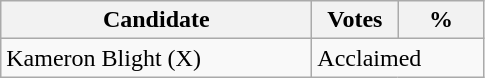<table class="wikitable sortable">
<tr>
<th bgcolor="#DDDDFF" width="200px">Candidate</th>
<th bgcolor="#DDDDFF" width="50px">Votes</th>
<th bgcolor="#DDDDFF" width="50px">%</th>
</tr>
<tr>
<td>Kameron Blight (X)</td>
<td colspan="2">Acclaimed</td>
</tr>
</table>
